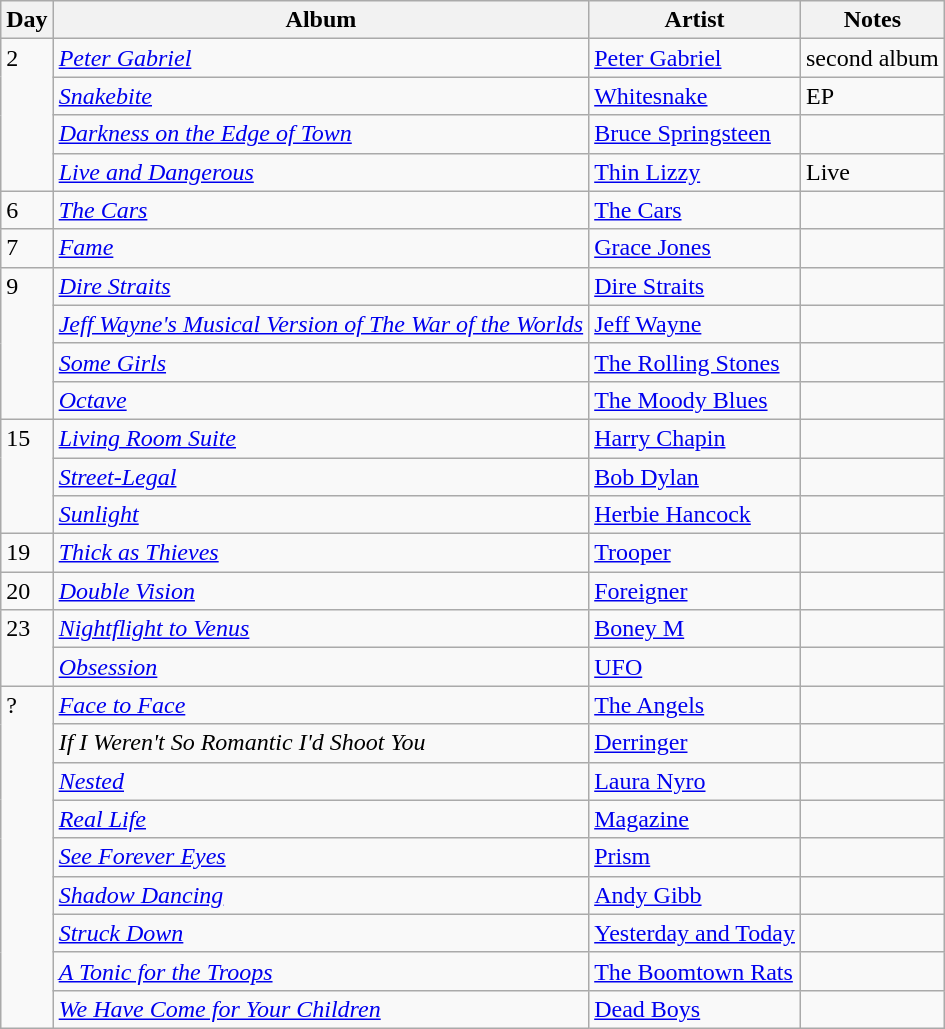<table class="wikitable">
<tr>
<th>Day</th>
<th>Album</th>
<th>Artist</th>
<th>Notes</th>
</tr>
<tr>
<td rowspan="4" valign="top">2</td>
<td><em><a href='#'>Peter Gabriel</a></em></td>
<td><a href='#'>Peter Gabriel</a></td>
<td>second album</td>
</tr>
<tr>
<td><em><a href='#'>Snakebite</a></em></td>
<td><a href='#'>Whitesnake</a></td>
<td>EP</td>
</tr>
<tr>
<td><em><a href='#'>Darkness on the Edge of Town</a></em></td>
<td><a href='#'>Bruce Springsteen</a></td>
<td></td>
</tr>
<tr>
<td><em><a href='#'>Live and Dangerous</a></em></td>
<td><a href='#'>Thin Lizzy</a></td>
<td>Live</td>
</tr>
<tr>
<td valign="top">6</td>
<td><em><a href='#'>The Cars</a></em></td>
<td><a href='#'>The Cars</a></td>
<td></td>
</tr>
<tr>
<td valign="top">7</td>
<td><em><a href='#'>Fame</a></em></td>
<td><a href='#'>Grace Jones</a></td>
<td></td>
</tr>
<tr>
<td rowspan="4" valign="top">9</td>
<td><em><a href='#'>Dire Straits</a></em></td>
<td><a href='#'>Dire Straits</a></td>
<td></td>
</tr>
<tr>
<td><em><a href='#'>Jeff Wayne's Musical Version of The War of the Worlds</a></em></td>
<td><a href='#'>Jeff Wayne</a></td>
<td></td>
</tr>
<tr>
<td><em><a href='#'>Some Girls</a></em></td>
<td><a href='#'>The Rolling Stones</a></td>
<td></td>
</tr>
<tr>
<td><em><a href='#'>Octave</a></em></td>
<td><a href='#'>The Moody Blues</a></td>
<td></td>
</tr>
<tr>
<td rowspan="3" valign="top">15</td>
<td><em><a href='#'>Living Room Suite</a></em></td>
<td><a href='#'>Harry Chapin</a></td>
<td></td>
</tr>
<tr>
<td><em><a href='#'>Street-Legal</a></em></td>
<td><a href='#'>Bob Dylan</a></td>
<td></td>
</tr>
<tr>
<td><em><a href='#'>Sunlight</a></em></td>
<td><a href='#'>Herbie Hancock</a></td>
<td></td>
</tr>
<tr>
<td valign="top">19</td>
<td><em><a href='#'>Thick as Thieves</a></em></td>
<td><a href='#'>Trooper</a></td>
<td></td>
</tr>
<tr>
<td valign="top">20</td>
<td><em><a href='#'>Double Vision</a></em></td>
<td><a href='#'>Foreigner</a></td>
<td></td>
</tr>
<tr>
<td rowspan="2" valign="top">23</td>
<td><em><a href='#'>Nightflight to Venus</a></em></td>
<td><a href='#'>Boney M</a></td>
<td></td>
</tr>
<tr>
<td><em><a href='#'>Obsession</a></em></td>
<td><a href='#'>UFO</a></td>
<td></td>
</tr>
<tr>
<td rowspan="10" valign="top">?</td>
<td><em><a href='#'>Face to Face</a></em></td>
<td><a href='#'>The Angels</a></td>
<td></td>
</tr>
<tr>
<td><em>If I Weren't So Romantic I'd Shoot You</em></td>
<td><a href='#'>Derringer</a></td>
<td></td>
</tr>
<tr>
<td><em><a href='#'>Nested</a></em></td>
<td><a href='#'>Laura Nyro</a></td>
<td></td>
</tr>
<tr>
<td><em><a href='#'>Real Life</a></em></td>
<td><a href='#'>Magazine</a></td>
<td></td>
</tr>
<tr>
<td><em><a href='#'>See Forever Eyes</a></em></td>
<td><a href='#'>Prism</a></td>
<td></td>
</tr>
<tr>
<td><em><a href='#'>Shadow Dancing</a></em></td>
<td><a href='#'>Andy Gibb</a></td>
<td></td>
</tr>
<tr>
<td><em><a href='#'>Struck Down</a></em></td>
<td><a href='#'>Yesterday and Today</a></td>
<td></td>
</tr>
<tr>
<td><em><a href='#'>A Tonic for the Troops</a></em></td>
<td><a href='#'>The Boomtown Rats</a></td>
<td></td>
</tr>
<tr>
<td><em><a href='#'>We Have Come for Your Children</a></em></td>
<td><a href='#'>Dead Boys</a></td>
<td></td>
</tr>
</table>
